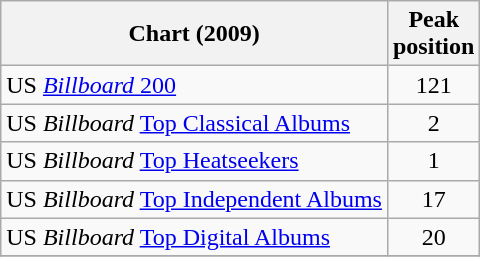<table class="wikitable sortable">
<tr>
<th>Chart (2009)</th>
<th>Peak<br>position</th>
</tr>
<tr>
<td>US <a href='#'><em>Billboard</em> 200</a></td>
<td style="text-align:center;">121</td>
</tr>
<tr>
<td>US <em>Billboard</em> <a href='#'>Top Classical Albums</a></td>
<td style="text-align:center;">2</td>
</tr>
<tr>
<td>US <em>Billboard</em> <a href='#'>Top Heatseekers</a></td>
<td style="text-align:center;">1</td>
</tr>
<tr>
<td>US <em>Billboard</em> <a href='#'>Top Independent Albums</a></td>
<td style="text-align:center;">17</td>
</tr>
<tr>
<td>US <em>Billboard</em> <a href='#'>Top Digital Albums</a></td>
<td style="text-align:center;">20</td>
</tr>
<tr>
</tr>
</table>
